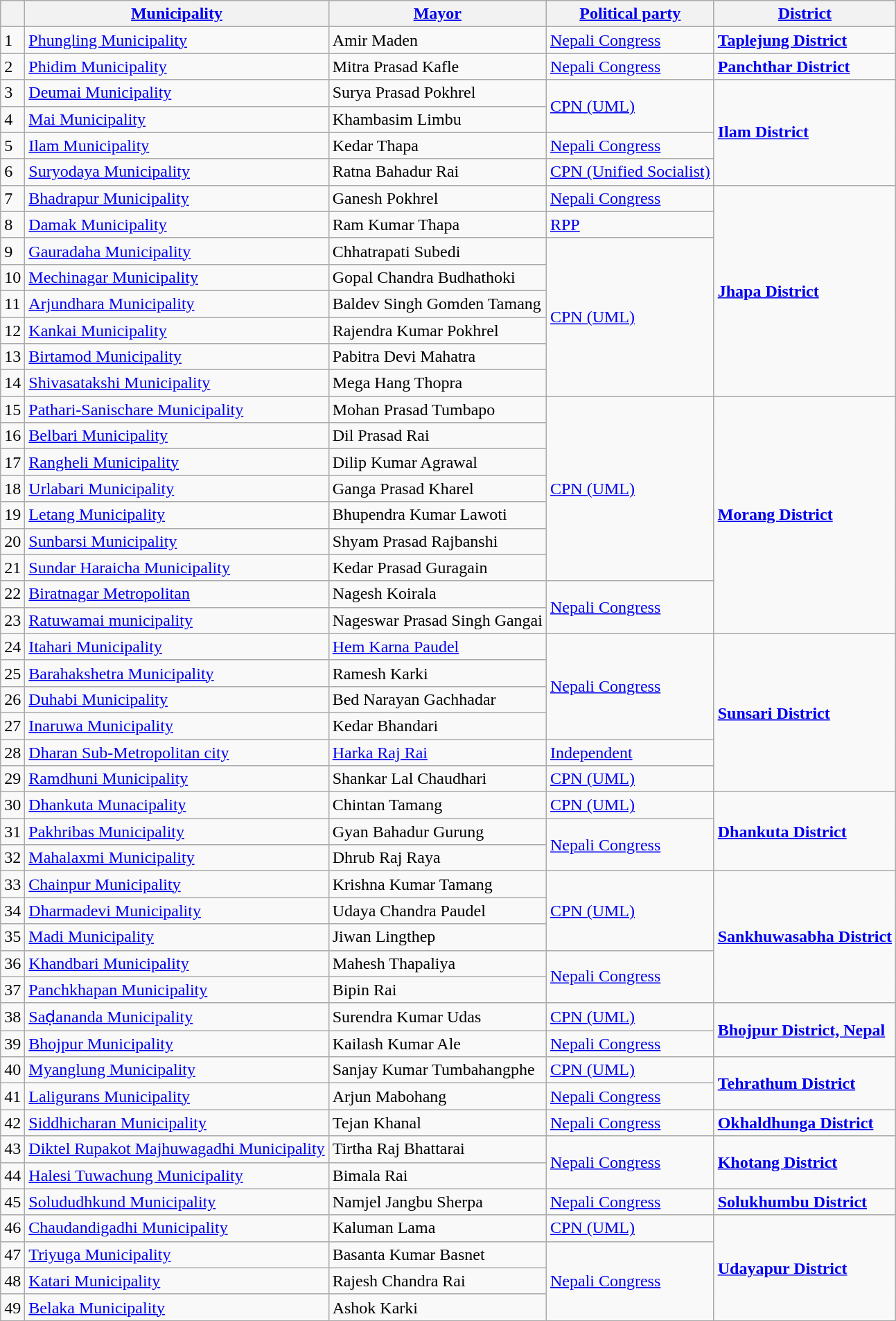<table class="wikitable sortable">
<tr>
<th></th>
<th><a href='#'>Municipality</a></th>
<th><a href='#'>Mayor</a></th>
<th><a href='#'>Political party</a></th>
<th><a href='#'>District</a></th>
</tr>
<tr>
<td>1</td>
<td><a href='#'>Phungling Municipality</a></td>
<td>Amir Maden</td>
<td><a href='#'>Nepali Congress</a></td>
<td><strong><a href='#'>Taplejung District</a></strong></td>
</tr>
<tr>
<td>2</td>
<td><a href='#'>Phidim Municipality</a></td>
<td>Mitra Prasad Kafle</td>
<td><a href='#'>Nepali Congress</a></td>
<td><strong><a href='#'>Panchthar District</a></strong></td>
</tr>
<tr>
<td>3</td>
<td><a href='#'>Deumai Municipality</a></td>
<td>Surya Prasad Pokhrel</td>
<td rowspan="2"><a href='#'>CPN (UML)</a></td>
<td rowspan="4"><strong><a href='#'>Ilam District</a></strong></td>
</tr>
<tr>
<td>4</td>
<td><a href='#'>Mai Municipality</a></td>
<td>Khambasim Limbu</td>
</tr>
<tr>
<td>5</td>
<td><a href='#'>Ilam Municipality</a></td>
<td>Kedar Thapa</td>
<td><a href='#'>Nepali Congress</a></td>
</tr>
<tr>
<td>6</td>
<td><a href='#'>Suryodaya Municipality</a></td>
<td>Ratna Bahadur Rai</td>
<td><a href='#'>CPN (Unified Socialist)</a></td>
</tr>
<tr>
<td>7</td>
<td><a href='#'>Bhadrapur Municipality</a></td>
<td>Ganesh Pokhrel</td>
<td><a href='#'>Nepali Congress</a></td>
<td rowspan="8"><strong><a href='#'>Jhapa District</a></strong></td>
</tr>
<tr>
<td>8</td>
<td><a href='#'>Damak Municipality</a></td>
<td>Ram Kumar Thapa</td>
<td><a href='#'>RPP</a></td>
</tr>
<tr>
<td>9</td>
<td><a href='#'>Gauradaha Municipality</a></td>
<td>Chhatrapati Subedi</td>
<td rowspan="6"><a href='#'>CPN (UML)</a></td>
</tr>
<tr>
<td>10</td>
<td><a href='#'>Mechinagar Municipality</a></td>
<td>Gopal Chandra Budhathoki</td>
</tr>
<tr>
<td>11</td>
<td><a href='#'>Arjundhara Municipality</a></td>
<td>Baldev Singh Gomden Tamang</td>
</tr>
<tr>
<td>12</td>
<td><a href='#'>Kankai Municipality</a></td>
<td>Rajendra Kumar Pokhrel</td>
</tr>
<tr>
<td>13</td>
<td><a href='#'>Birtamod Municipality</a></td>
<td>Pabitra Devi Mahatra</td>
</tr>
<tr>
<td>14</td>
<td><a href='#'>Shivasatakshi Municipality</a></td>
<td>Mega Hang Thopra</td>
</tr>
<tr>
<td>15</td>
<td><a href='#'>Pathari-Sanischare Municipality</a></td>
<td>Mohan Prasad Tumbapo</td>
<td rowspan="7"><a href='#'>CPN (UML)</a></td>
<td rowspan="9"><strong><a href='#'>Morang District</a></strong></td>
</tr>
<tr>
<td>16</td>
<td><a href='#'>Belbari Municipality</a></td>
<td>Dil Prasad Rai</td>
</tr>
<tr>
<td>17</td>
<td><a href='#'>Rangheli Municipality</a></td>
<td>Dilip Kumar Agrawal</td>
</tr>
<tr>
<td>18</td>
<td><a href='#'>Urlabari Municipality</a></td>
<td>Ganga Prasad Kharel</td>
</tr>
<tr>
<td>19</td>
<td><a href='#'>Letang Municipality</a></td>
<td>Bhupendra Kumar Lawoti</td>
</tr>
<tr>
<td>20</td>
<td><a href='#'>Sunbarsi Municipality</a></td>
<td>Shyam Prasad Rajbanshi</td>
</tr>
<tr>
<td>21</td>
<td><a href='#'>Sundar Haraicha Municipality</a></td>
<td>Kedar Prasad Guragain</td>
</tr>
<tr>
<td>22</td>
<td><a href='#'>Biratnagar Metropolitan</a></td>
<td>Nagesh Koirala</td>
<td rowspan="2"><a href='#'>Nepali Congress</a></td>
</tr>
<tr>
<td>23</td>
<td><a href='#'>Ratuwamai municipality</a></td>
<td>Nageswar Prasad Singh Gangai</td>
</tr>
<tr>
<td>24</td>
<td><a href='#'>Itahari Municipality</a></td>
<td><a href='#'>Hem Karna Paudel</a></td>
<td rowspan="4"><a href='#'>Nepali Congress</a></td>
<td rowspan="6"><strong><a href='#'>Sunsari District</a></strong></td>
</tr>
<tr>
<td>25</td>
<td><a href='#'>Barahakshetra Municipality</a></td>
<td>Ramesh Karki</td>
</tr>
<tr>
<td>26</td>
<td><a href='#'>Duhabi Municipality</a></td>
<td>Bed Narayan Gachhadar</td>
</tr>
<tr>
<td>27</td>
<td><a href='#'>Inaruwa Municipality</a></td>
<td>Kedar Bhandari</td>
</tr>
<tr>
<td>28</td>
<td><a href='#'>Dharan Sub-Metropolitan city</a></td>
<td><a href='#'>Harka Raj Rai</a></td>
<td><a href='#'>Independent</a></td>
</tr>
<tr>
<td>29</td>
<td><a href='#'>Ramdhuni Municipality</a></td>
<td>Shankar Lal Chaudhari</td>
<td><a href='#'>CPN (UML)</a></td>
</tr>
<tr>
<td>30</td>
<td><a href='#'>Dhankuta Munacipality</a></td>
<td>Chintan Tamang</td>
<td><a href='#'>CPN (UML)</a></td>
<td rowspan="3"><strong><a href='#'>Dhankuta District</a></strong></td>
</tr>
<tr>
<td>31</td>
<td><a href='#'>Pakhribas Municipality</a></td>
<td>Gyan Bahadur Gurung</td>
<td rowspan="2"><a href='#'>Nepali Congress</a></td>
</tr>
<tr>
<td>32</td>
<td><a href='#'>Mahalaxmi Municipality</a></td>
<td>Dhrub Raj Raya</td>
</tr>
<tr>
<td>33</td>
<td><a href='#'>Chainpur Municipality</a></td>
<td>Krishna Kumar Tamang</td>
<td rowspan="3"><a href='#'>CPN (UML)</a></td>
<td rowspan="5"><strong><a href='#'>Sankhuwasabha District</a></strong></td>
</tr>
<tr>
<td>34</td>
<td><a href='#'>Dharmadevi Municipality</a></td>
<td>Udaya Chandra Paudel</td>
</tr>
<tr>
<td>35</td>
<td><a href='#'>Madi Municipality</a></td>
<td>Jiwan Lingthep</td>
</tr>
<tr>
<td>36</td>
<td><a href='#'>Khandbari Municipality</a></td>
<td>Mahesh Thapaliya</td>
<td rowspan="2"><a href='#'>Nepali Congress</a></td>
</tr>
<tr>
<td>37</td>
<td><a href='#'>Panchkhapan Municipality</a></td>
<td>Bipin Rai</td>
</tr>
<tr>
<td>38</td>
<td><a href='#'>Saḍananda Municipality</a></td>
<td>Surendra Kumar Udas</td>
<td><a href='#'>CPN (UML)</a></td>
<td rowspan="2"><strong><a href='#'>Bhojpur District, Nepal</a></strong></td>
</tr>
<tr>
<td>39</td>
<td><a href='#'>Bhojpur Municipality</a></td>
<td>Kailash Kumar Ale</td>
<td><a href='#'>Nepali Congress</a></td>
</tr>
<tr>
<td>40</td>
<td><a href='#'>Myanglung Municipality</a></td>
<td>Sanjay Kumar Tumbahangphe</td>
<td><a href='#'>CPN (UML)</a></td>
<td rowspan="2"><strong><a href='#'>Tehrathum District</a></strong></td>
</tr>
<tr>
<td>41</td>
<td><a href='#'>Laligurans Municipality</a></td>
<td>Arjun Mabohang</td>
<td><a href='#'>Nepali Congress</a></td>
</tr>
<tr>
<td>42</td>
<td><a href='#'>Siddhicharan Municipality</a></td>
<td>Tejan Khanal</td>
<td><a href='#'>Nepali Congress</a></td>
<td><strong><a href='#'>Okhaldhunga District</a></strong></td>
</tr>
<tr>
<td>43</td>
<td><a href='#'>Diktel Rupakot Majhuwagadhi Municipality</a></td>
<td>Tirtha Raj Bhattarai</td>
<td rowspan="2"><a href='#'>Nepali Congress</a></td>
<td rowspan="2"><strong><a href='#'>Khotang District</a></strong></td>
</tr>
<tr>
<td>44</td>
<td><a href='#'>Halesi Tuwachung Municipality</a></td>
<td>Bimala Rai</td>
</tr>
<tr>
<td>45</td>
<td><a href='#'>Solududhkund Municipality</a></td>
<td>Namjel Jangbu Sherpa</td>
<td><a href='#'>Nepali Congress</a></td>
<td><strong><a href='#'>Solukhumbu District</a></strong></td>
</tr>
<tr>
<td>46</td>
<td><a href='#'>Chaudandigadhi Municipality</a></td>
<td>Kaluman Lama</td>
<td><a href='#'>CPN (UML)</a></td>
<td rowspan="4"><strong><a href='#'>Udayapur District</a></strong></td>
</tr>
<tr>
<td>47</td>
<td><a href='#'>Triyuga Municipality</a></td>
<td>Basanta Kumar Basnet</td>
<td rowspan="3"><a href='#'>Nepali Congress</a></td>
</tr>
<tr>
<td>48</td>
<td><a href='#'>Katari Municipality</a></td>
<td>Rajesh Chandra Rai</td>
</tr>
<tr>
<td>49</td>
<td><a href='#'>Belaka Municipality</a></td>
<td>Ashok Karki</td>
</tr>
</table>
